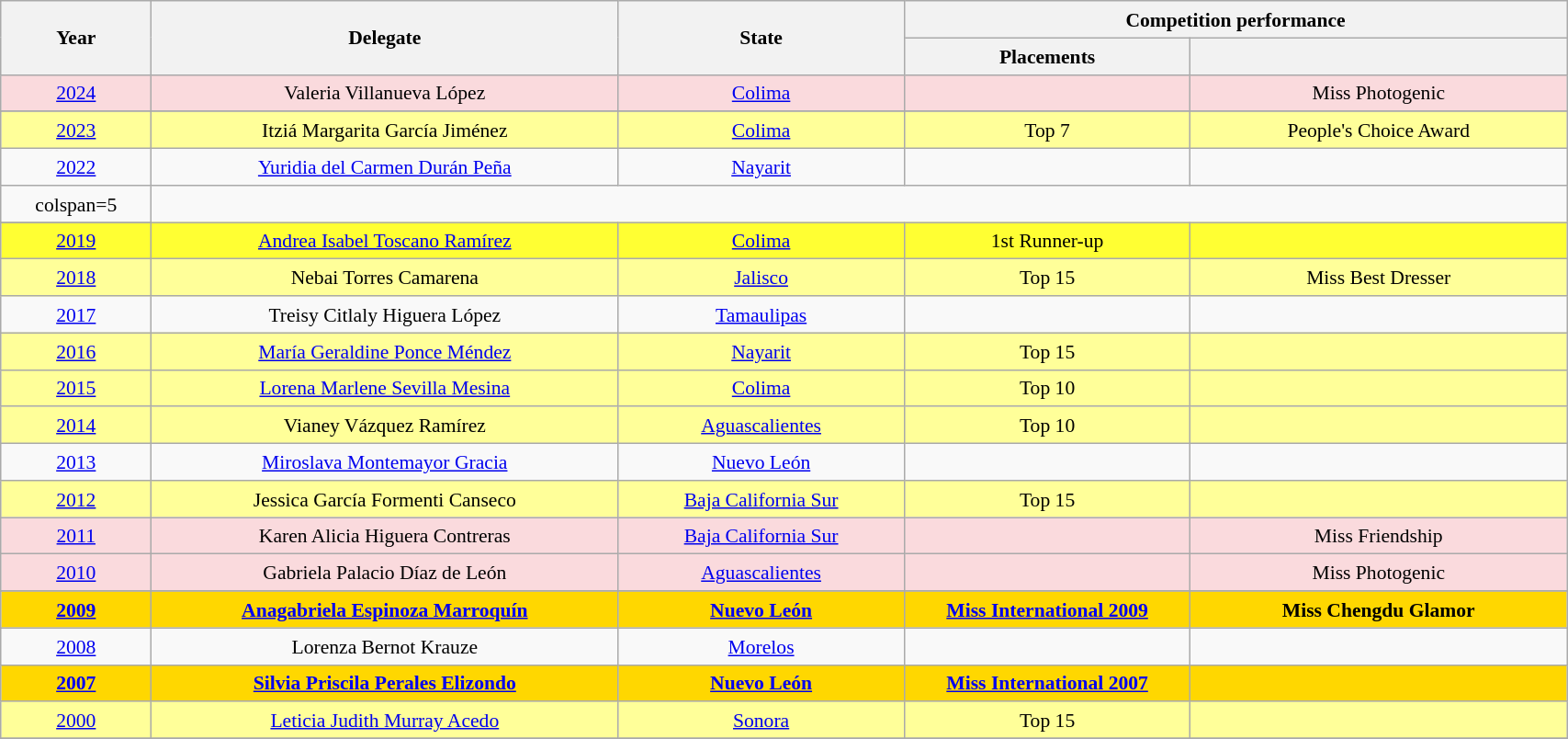<table class="wikitable" style="text-align:center; line-height:20px; font-size:90%; width:90%;">
<tr>
<th rowspan="2"  width=60px>Year</th>
<th rowspan="2"  width=200px>Delegate</th>
<th rowspan="2"  width=120px>State</th>
<th colspan="2"  width=200px>Competition performance</th>
</tr>
<tr>
<th width=120px>Placements</th>
<th width=160px></th>
</tr>
<tr style="background-color:#FADADD;">
<td><a href='#'>2024</a></td>
<td>Valeria Villanueva López</td>
<td><a href='#'>Colima</a></td>
<td></td>
<td>Miss Photogenic</td>
</tr>
<tr>
</tr>
<tr style="background-color:#FFFF99">
<td><a href='#'>2023</a></td>
<td>Itziá Margarita García Jiménez</td>
<td><a href='#'>Colima</a></td>
<td>Top 7</td>
<td>People's Choice Award</td>
</tr>
<tr>
<td><a href='#'>2022</a></td>
<td><a href='#'>Yuridia del Carmen Durán Peña</a></td>
<td><a href='#'>Nayarit</a></td>
<td></td>
<td></td>
</tr>
<tr>
<td>colspan=5 </td>
</tr>
<tr>
</tr>
<tr style="background-color:#FFFF33">
<td><a href='#'>2019</a></td>
<td><a href='#'>Andrea Isabel Toscano Ramírez</a></td>
<td><a href='#'>Colima</a></td>
<td>1st Runner-up</td>
<td></td>
</tr>
<tr style="background-color:#FFFF99">
<td><a href='#'>2018</a></td>
<td>Nebai Torres Camarena</td>
<td><a href='#'>Jalisco</a></td>
<td>Top 15</td>
<td>Miss Best Dresser</td>
</tr>
<tr>
<td><a href='#'>2017</a></td>
<td>Treisy Citlaly Higuera López</td>
<td><a href='#'>Tamaulipas</a></td>
<td></td>
<td></td>
</tr>
<tr style="background-color:#FFFF99">
<td><a href='#'>2016</a></td>
<td><a href='#'>María Geraldine Ponce Méndez</a></td>
<td><a href='#'>Nayarit</a></td>
<td>Top 15</td>
<td></td>
</tr>
<tr style="background-color:#FFFF99">
<td><a href='#'>2015</a></td>
<td><a href='#'>Lorena Marlene Sevilla Mesina</a></td>
<td><a href='#'>Colima</a></td>
<td>Top 10</td>
<td></td>
</tr>
<tr style="background-color:#FFFF99">
<td><a href='#'>2014</a></td>
<td>Vianey Vázquez Ramírez</td>
<td><a href='#'>Aguascalientes</a></td>
<td>Top 10</td>
<td></td>
</tr>
<tr>
<td><a href='#'>2013</a></td>
<td><a href='#'>Miroslava Montemayor Gracia</a></td>
<td><a href='#'>Nuevo León</a></td>
<td></td>
<td></td>
</tr>
<tr style="background-color:#FFFF99">
<td><a href='#'>2012</a></td>
<td>Jessica García Formenti Canseco</td>
<td><a href='#'>Baja California Sur</a></td>
<td>Top 15</td>
<td></td>
</tr>
<tr style="background-color:#FADADD;">
<td><a href='#'>2011</a></td>
<td>Karen Alicia Higuera Contreras</td>
<td><a href='#'>Baja California Sur</a></td>
<td></td>
<td>Miss Friendship</td>
</tr>
<tr style="background-color:#FADADD;">
<td><a href='#'>2010</a></td>
<td>Gabriela Palacio Díaz de León</td>
<td><a href='#'>Aguascalientes</a></td>
<td></td>
<td>Miss Photogenic</td>
</tr>
<tr>
</tr>
<tr style="background-color:gold; font-weight: bold">
<td><a href='#'>2009</a></td>
<td><a href='#'>Anagabriela Espinoza Marroquín</a></td>
<td><a href='#'>Nuevo León</a></td>
<td><a href='#'>Miss International 2009</a></td>
<td>Miss Chengdu Glamor</td>
</tr>
<tr>
<td><a href='#'>2008</a></td>
<td>Lorenza Bernot Krauze</td>
<td><a href='#'>Morelos</a></td>
<td></td>
<td></td>
</tr>
<tr style="background-color:gold; font-weight: bold">
<td><a href='#'>2007</a></td>
<td><a href='#'>Silvia Priscila Perales Elizondo</a></td>
<td><a href='#'>Nuevo León</a></td>
<td><a href='#'>Miss International 2007</a></td>
<td></td>
</tr>
<tr style="background-color:#FFFF99">
<td><a href='#'>2000</a></td>
<td><a href='#'>Leticia Judith Murray Acedo</a></td>
<td><a href='#'>Sonora</a></td>
<td>Top 15</td>
<td></td>
</tr>
<tr>
</tr>
</table>
